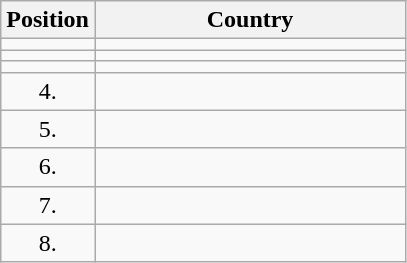<table class="wikitable">
<tr>
<th width="20">Position</th>
<th width="200">Country</th>
</tr>
<tr>
<td align="center"></td>
<td></td>
</tr>
<tr>
<td align="center"></td>
<td></td>
</tr>
<tr>
<td align="center"></td>
<td></td>
</tr>
<tr>
<td align="center">4.</td>
<td></td>
</tr>
<tr>
<td align="center">5.</td>
<td></td>
</tr>
<tr>
<td align="center">6.</td>
<td></td>
</tr>
<tr>
<td align="center">7.</td>
<td></td>
</tr>
<tr>
<td align="center">8.</td>
<td></td>
</tr>
</table>
